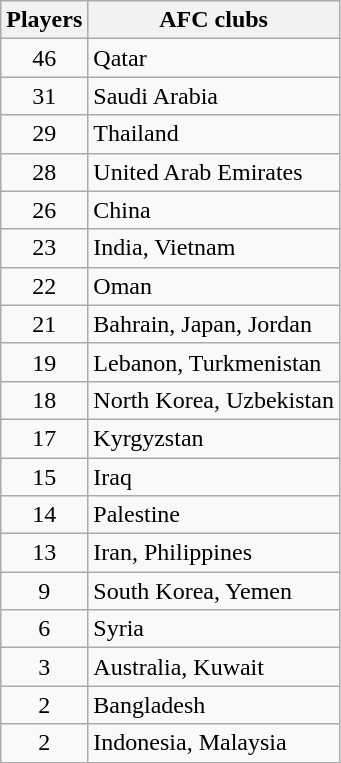<table class="wikitable">
<tr>
<th>Players</th>
<th>AFC clubs</th>
</tr>
<tr>
<td align="center">46</td>
<td> Qatar</td>
</tr>
<tr>
<td align="center">31</td>
<td> Saudi Arabia</td>
</tr>
<tr>
<td align="center">29</td>
<td> Thailand</td>
</tr>
<tr>
<td align="center">28</td>
<td> United Arab Emirates</td>
</tr>
<tr>
<td align="center">26</td>
<td> China</td>
</tr>
<tr>
<td align="center">23</td>
<td> India,  Vietnam</td>
</tr>
<tr>
<td align="center">22</td>
<td> Oman</td>
</tr>
<tr>
<td align="center">21</td>
<td> Bahrain,  Japan,  Jordan</td>
</tr>
<tr>
<td align="center">19</td>
<td> Lebanon,  Turkmenistan</td>
</tr>
<tr>
<td align="center">18</td>
<td> North Korea,  Uzbekistan</td>
</tr>
<tr>
<td align="center">17</td>
<td> Kyrgyzstan</td>
</tr>
<tr>
<td align="center">15</td>
<td> Iraq</td>
</tr>
<tr>
<td align="center">14</td>
<td> Palestine</td>
</tr>
<tr>
<td align="center">13</td>
<td> Iran,  Philippines</td>
</tr>
<tr>
<td align="center">9</td>
<td> South Korea,  Yemen</td>
</tr>
<tr>
<td align="center">6</td>
<td> Syria</td>
</tr>
<tr>
<td align="center">3</td>
<td> Australia,  Kuwait</td>
</tr>
<tr>
<td align="center">2</td>
<td> Bangladesh</td>
</tr>
<tr>
<td align="center">2</td>
<td> Indonesia,  Malaysia</td>
</tr>
</table>
